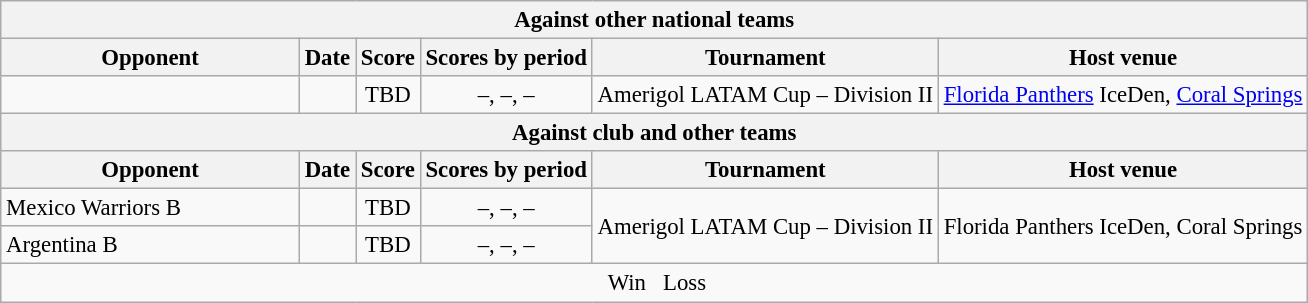<table class="wikitable" style="font-size:95%; text-align:center">
<tr>
<th colspan="6">Against other national teams</th>
</tr>
<tr>
<th width=192>Opponent</th>
<th>Date</th>
<th>Score</th>
<th>Scores by period</th>
<th>Tournament</th>
<th>Host venue</th>
</tr>
<tr>
<td align=left></td>
<td class="nowrap"></td>
<td>TBD</td>
<td class="nowrap">–, –, –</td>
<td>Amerigol LATAM Cup – Division II</td>
<td><a href='#'>Florida Panthers</a> IceDen, <a href='#'>Coral Springs</a></td>
</tr>
<tr>
<th colspan="6">Against club and other teams</th>
</tr>
<tr>
<th width=192>Opponent</th>
<th>Date</th>
<th>Score</th>
<th>Scores by period</th>
<th>Tournament</th>
<th>Host venue</th>
</tr>
<tr>
<td align=left> Mexico Warriors B</td>
<td class="nowrap"></td>
<td>TBD</td>
<td class="nowrap">–, –, –</td>
<td rowspan="2">Amerigol LATAM Cup – Division II</td>
<td rowspan="2">Florida Panthers IceDen, Coral Springs</td>
</tr>
<tr>
<td align=left> Argentina B</td>
<td class="nowrap"></td>
<td>TBD</td>
<td class="nowrap">–, –, –</td>
</tr>
<tr>
<td colspan="6"> Win   Loss</td>
</tr>
</table>
